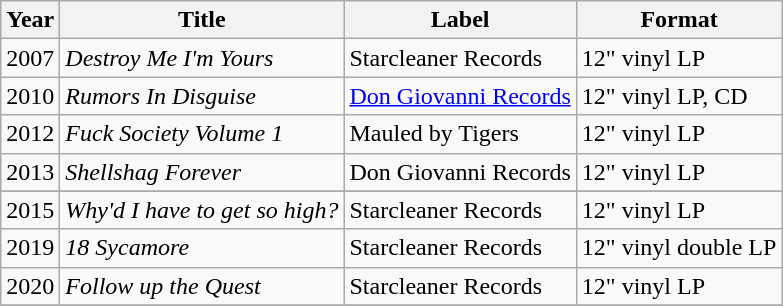<table class="wikitable">
<tr>
<th>Year</th>
<th>Title</th>
<th>Label</th>
<th>Format</th>
</tr>
<tr>
<td>2007</td>
<td><em>Destroy Me I'm Yours</em></td>
<td>Starcleaner Records</td>
<td>12" vinyl LP</td>
</tr>
<tr>
<td>2010</td>
<td><em>Rumors In Disguise</em></td>
<td><a href='#'>Don Giovanni Records</a></td>
<td>12" vinyl LP, CD</td>
</tr>
<tr>
<td>2012</td>
<td><em>Fuck Society Volume 1</em></td>
<td>Mauled by Tigers</td>
<td>12" vinyl LP</td>
</tr>
<tr>
<td>2013</td>
<td><em>Shellshag Forever</em></td>
<td>Don Giovanni Records</td>
<td>12" vinyl LP</td>
</tr>
<tr>
</tr>
<tr>
<td>2015</td>
<td><em>Why'd I have to get so high?</em></td>
<td>Starcleaner Records</td>
<td>12" vinyl LP</td>
</tr>
<tr>
<td>2019</td>
<td><em>18 Sycamore</em></td>
<td>Starcleaner Records</td>
<td>12" vinyl double LP</td>
</tr>
<tr>
<td>2020</td>
<td><em>Follow up the Quest</em></td>
<td>Starcleaner Records</td>
<td>12" vinyl LP</td>
</tr>
<tr>
</tr>
</table>
